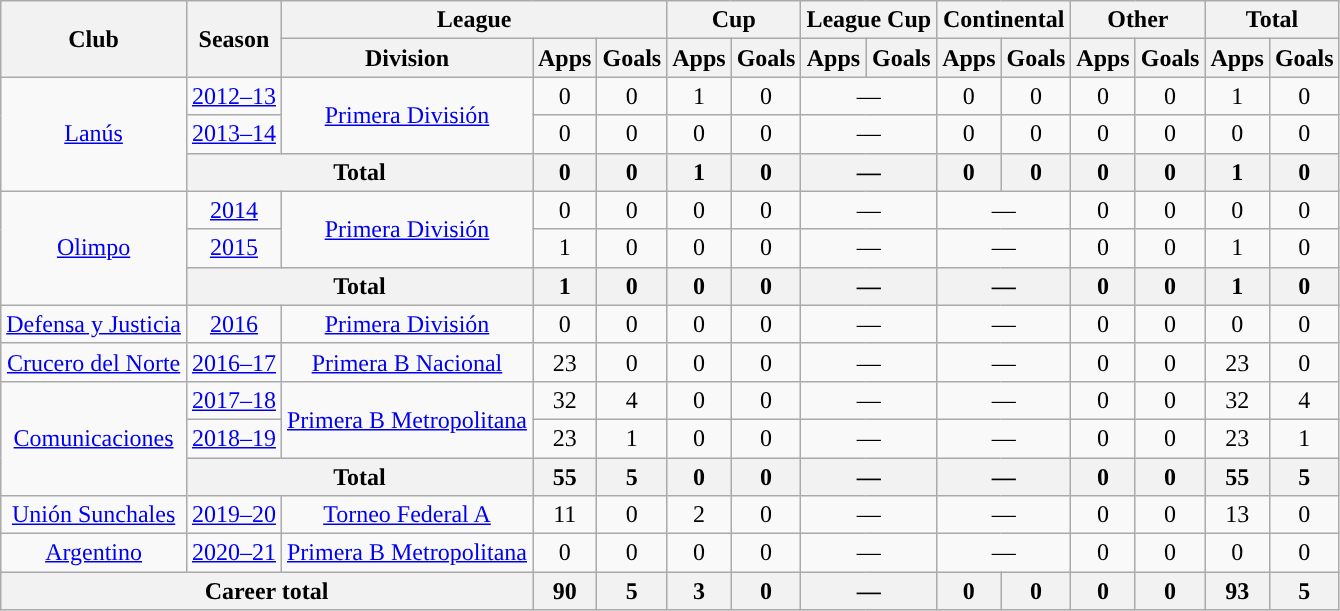<table class="wikitable" style="text-align:center">
<tr>
<th rowspan="2">Club</th>
<th rowspan="2">Season</th>
<th colspan="3">League</th>
<th colspan="2">Cup</th>
<th colspan="2">League Cup</th>
<th colspan="2">Continental</th>
<th colspan="2">Other</th>
<th colspan="2">Total</th>
</tr>
<tr>
<th>Division</th>
<th>Apps</th>
<th>Goals</th>
<th>Apps</th>
<th>Goals</th>
<th>Apps</th>
<th>Goals</th>
<th>Apps</th>
<th>Goals</th>
<th>Apps</th>
<th>Goals</th>
<th>Apps</th>
<th>Goals</th>
</tr>
<tr>
<td rowspan="3"><a href='#'>Lanús</a></td>
<td><a href='#'>2012–13</a></td>
<td rowspan="2"><a href='#'>Primera División</a></td>
<td>0</td>
<td>0</td>
<td>1</td>
<td>0</td>
<td colspan="2">—</td>
<td>0</td>
<td>0</td>
<td>0</td>
<td>0</td>
<td>1</td>
<td>0</td>
</tr>
<tr>
<td><a href='#'>2013–14</a></td>
<td>0</td>
<td>0</td>
<td>0</td>
<td>0</td>
<td colspan="2">—</td>
<td>0</td>
<td>0</td>
<td>0</td>
<td>0</td>
<td>0</td>
<td>0</td>
</tr>
<tr>
<th colspan="2">Total</th>
<th>0</th>
<th>0</th>
<th>1</th>
<th>0</th>
<th colspan="2">—</th>
<th>0</th>
<th>0</th>
<th>0</th>
<th>0</th>
<th>1</th>
<th>0</th>
</tr>
<tr>
<td rowspan="3"><a href='#'>Olimpo</a></td>
<td><a href='#'>2014</a></td>
<td rowspan="2"><a href='#'>Primera División</a></td>
<td>0</td>
<td>0</td>
<td>0</td>
<td>0</td>
<td colspan="2">—</td>
<td colspan="2">—</td>
<td>0</td>
<td>0</td>
<td>0</td>
<td>0</td>
</tr>
<tr>
<td><a href='#'>2015</a></td>
<td>1</td>
<td>0</td>
<td>0</td>
<td>0</td>
<td colspan="2">—</td>
<td colspan="2">—</td>
<td>0</td>
<td>0</td>
<td>1</td>
<td>0</td>
</tr>
<tr>
<th colspan="2">Total</th>
<th>1</th>
<th>0</th>
<th>0</th>
<th>0</th>
<th colspan="2">—</th>
<th colspan="2">—</th>
<th>0</th>
<th>0</th>
<th>1</th>
<th>0</th>
</tr>
<tr>
<td rowspan="1"><a href='#'>Defensa y Justicia</a></td>
<td><a href='#'>2016</a></td>
<td rowspan="1"><a href='#'>Primera División</a></td>
<td>0</td>
<td>0</td>
<td>0</td>
<td>0</td>
<td colspan="2">—</td>
<td colspan="2">—</td>
<td>0</td>
<td>0</td>
<td>0</td>
<td>0</td>
</tr>
<tr>
<td rowspan="1"><a href='#'>Crucero del Norte</a></td>
<td><a href='#'>2016–17</a></td>
<td rowspan="1"><a href='#'>Primera B Nacional</a></td>
<td>23</td>
<td>0</td>
<td>0</td>
<td>0</td>
<td colspan="2">—</td>
<td colspan="2">—</td>
<td>0</td>
<td>0</td>
<td>23</td>
<td>0</td>
</tr>
<tr>
<td rowspan="3"><a href='#'>Comunicaciones</a></td>
<td><a href='#'>2017–18</a></td>
<td rowspan="2"><a href='#'>Primera B Metropolitana</a></td>
<td>32</td>
<td>4</td>
<td>0</td>
<td>0</td>
<td colspan="2">—</td>
<td colspan="2">—</td>
<td>0</td>
<td>0</td>
<td>32</td>
<td>4</td>
</tr>
<tr>
<td><a href='#'>2018–19</a></td>
<td>23</td>
<td>1</td>
<td>0</td>
<td>0</td>
<td colspan="2">—</td>
<td colspan="2">—</td>
<td>0</td>
<td>0</td>
<td>23</td>
<td>1</td>
</tr>
<tr>
<th colspan="2">Total</th>
<th>55</th>
<th>5</th>
<th>0</th>
<th>0</th>
<th colspan="2">—</th>
<th colspan="2">—</th>
<th>0</th>
<th>0</th>
<th>55</th>
<th>5</th>
</tr>
<tr>
<td rowspan="1"><a href='#'>Unión Sunchales</a></td>
<td><a href='#'>2019–20</a></td>
<td rowspan="1"><a href='#'>Torneo Federal A</a></td>
<td>11</td>
<td>0</td>
<td>2</td>
<td>0</td>
<td colspan="2">—</td>
<td colspan="2">—</td>
<td>0</td>
<td>0</td>
<td>13</td>
<td>0</td>
</tr>
<tr>
<td rowspan="1"><a href='#'>Argentino</a></td>
<td><a href='#'>2020–21</a></td>
<td rowspan="1"><a href='#'>Primera B Metropolitana</a></td>
<td>0</td>
<td>0</td>
<td>0</td>
<td>0</td>
<td colspan="2">—</td>
<td colspan="2">—</td>
<td>0</td>
<td>0</td>
<td>0</td>
<td>0</td>
</tr>
<tr>
<th colspan="3">Career total</th>
<th>90</th>
<th>5</th>
<th>3</th>
<th>0</th>
<th colspan="2">—</th>
<th>0</th>
<th>0</th>
<th>0</th>
<th>0</th>
<th>93</th>
<th>5</th>
</tr>
</table>
